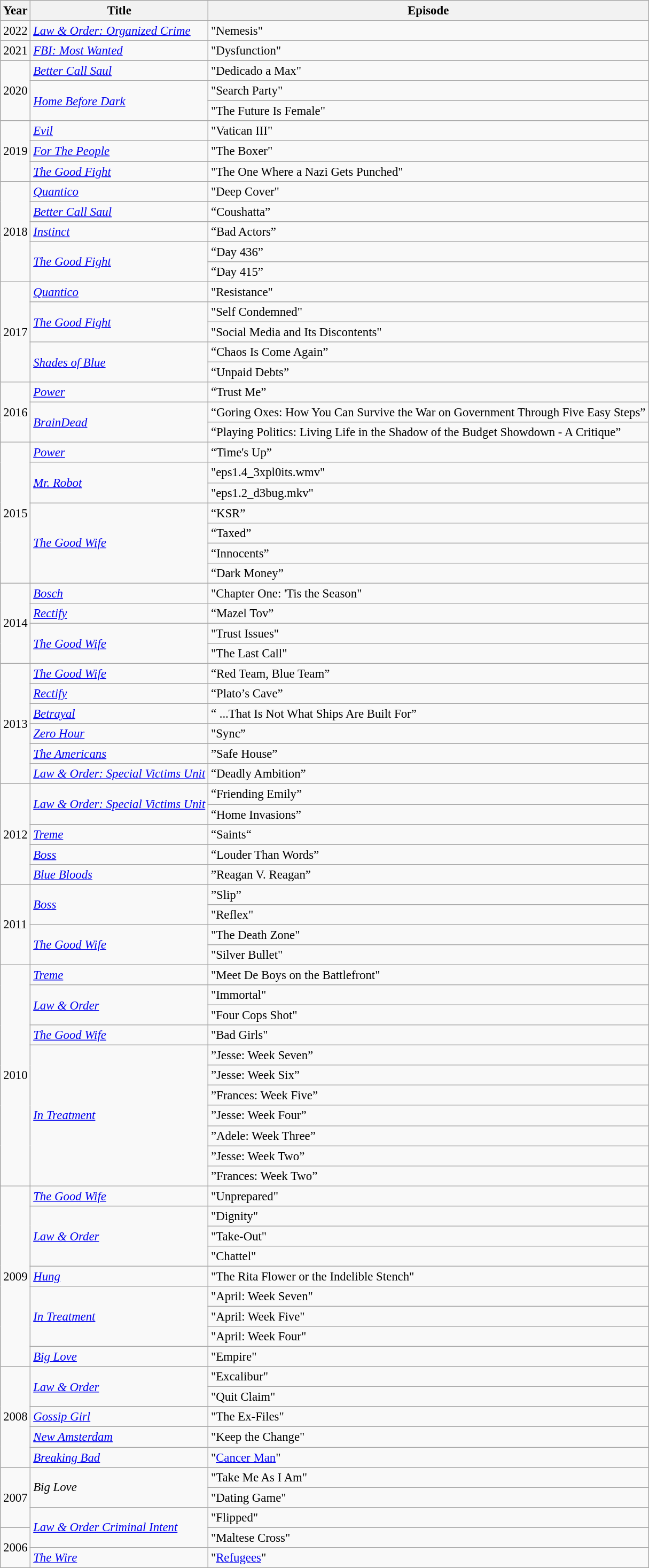<table class="wikitable" style="font-size: 95%;">
<tr>
<th>Year</th>
<th>Title</th>
<th>Episode</th>
</tr>
<tr>
<td>2022</td>
<td><em><a href='#'>Law & Order: Organized Crime</a></em></td>
<td>"Nemesis"</td>
</tr>
<tr>
<td>2021</td>
<td><em><a href='#'>FBI: Most Wanted</a></em></td>
<td>"Dysfunction"</td>
</tr>
<tr>
<td rowspan="3">2020</td>
<td><em><a href='#'>Better Call Saul</a></em></td>
<td>"Dedicado a Max"</td>
</tr>
<tr>
<td rowspan="2"><em><a href='#'>Home Before Dark</a></em></td>
<td>"Search Party"</td>
</tr>
<tr>
<td>"The Future Is Female"</td>
</tr>
<tr>
<td rowspan=3>2019</td>
<td><em><a href='#'>Evil</a></em></td>
<td>"Vatican III"</td>
</tr>
<tr>
<td><em><a href='#'>For The People</a></em></td>
<td>"The Boxer"</td>
</tr>
<tr>
<td><em><a href='#'>The Good Fight</a></em></td>
<td>"The One Where a Nazi Gets Punched"</td>
</tr>
<tr>
<td rowspan=5>2018</td>
<td><em><a href='#'>Quantico</a></em></td>
<td>"Deep Cover"</td>
</tr>
<tr>
<td><em><a href='#'>Better Call Saul</a></em></td>
<td>“Coushatta”</td>
</tr>
<tr>
<td><em> <a href='#'>Instinct</a></em></td>
<td>“Bad Actors”</td>
</tr>
<tr>
<td rowspan=2><em><a href='#'>The Good Fight</a></em></td>
<td>“Day 436”</td>
</tr>
<tr>
<td>“Day 415”</td>
</tr>
<tr>
<td rowspan=5>2017</td>
<td><em><a href='#'>Quantico</a></em></td>
<td>"Resistance"</td>
</tr>
<tr>
<td rowspan=2><em><a href='#'>The Good Fight</a></em></td>
<td>"Self Condemned"</td>
</tr>
<tr>
<td>"Social Media and Its Discontents"</td>
</tr>
<tr>
<td rowspan=2><em><a href='#'>Shades of Blue</a></em></td>
<td>“Chaos Is Come Again”</td>
</tr>
<tr>
<td>“Unpaid Debts”</td>
</tr>
<tr>
<td rowspan=3>2016</td>
<td><em><a href='#'>Power</a></em></td>
<td>“Trust Me”</td>
</tr>
<tr>
<td rowspan=2><em><a href='#'>BrainDead</a></em></td>
<td>“Goring Oxes: How You Can Survive the War on Government Through Five Easy Steps”</td>
</tr>
<tr>
<td>“Playing Politics: Living Life in the Shadow of the Budget Showdown - A Critique”</td>
</tr>
<tr>
<td rowspan=7>2015</td>
<td><em><a href='#'>Power</a></em></td>
<td>“Time's Up”</td>
</tr>
<tr>
<td rowspan=2><em><a href='#'>Mr. Robot</a></em></td>
<td>"eps1.4_3xpl0its.wmv"</td>
</tr>
<tr>
<td>"eps1.2_d3bug.mkv"</td>
</tr>
<tr>
<td rowspan=4><em><a href='#'>The Good Wife</a></em></td>
<td>“KSR”</td>
</tr>
<tr>
<td>“Taxed”</td>
</tr>
<tr>
<td>“Innocents”</td>
</tr>
<tr>
<td>“Dark Money”</td>
</tr>
<tr>
<td rowspan=4>2014</td>
<td><em> <a href='#'>Bosch</a></em></td>
<td>"Chapter One: 'Tis the Season"</td>
</tr>
<tr>
<td><em><a href='#'>Rectify</a></em></td>
<td>“Mazel Tov”</td>
</tr>
<tr>
<td rowspan=2><em><a href='#'>The Good Wife</a></em></td>
<td>"Trust Issues"</td>
</tr>
<tr>
<td>"The Last Call"</td>
</tr>
<tr>
<td rowspan=6>2013</td>
<td><em><a href='#'>The Good Wife</a></em></td>
<td>“Red Team, Blue Team”</td>
</tr>
<tr>
<td><em><a href='#'>Rectify</a></em></td>
<td>“Plato’s Cave”</td>
</tr>
<tr>
<td><em> <a href='#'>Betrayal</a></em></td>
<td>“ ...That Is Not What Ships Are Built For”</td>
</tr>
<tr>
<td><em><a href='#'>Zero Hour</a></em></td>
<td>"Sync”</td>
</tr>
<tr>
<td><em><a href='#'>The Americans</a></em></td>
<td>”Safe House”</td>
</tr>
<tr>
<td><em><a href='#'>Law & Order: Special Victims Unit</a></em></td>
<td>“Deadly Ambition”</td>
</tr>
<tr>
<td rowspan=5>2012</td>
<td rowspan=2><em><a href='#'>Law & Order: Special Victims Unit</a></em></td>
<td>“Friending Emily”</td>
</tr>
<tr>
<td>“Home Invasions”</td>
</tr>
<tr>
<td><em><a href='#'>Treme</a></em></td>
<td>“Saints“</td>
</tr>
<tr>
<td><em> <a href='#'>Boss</a></em></td>
<td>“Louder Than Words”</td>
</tr>
<tr>
<td><em><a href='#'>Blue Bloods</a></em></td>
<td>”Reagan V. Reagan”</td>
</tr>
<tr>
<td rowspan=4>2011</td>
<td rowspan=2><em><a href='#'>Boss</a></em></td>
<td>”Slip”</td>
</tr>
<tr>
<td>"Reflex"</td>
</tr>
<tr>
<td rowspan=2><em><a href='#'>The Good Wife</a></em></td>
<td>"The Death Zone"</td>
</tr>
<tr>
<td>"Silver Bullet"</td>
</tr>
<tr>
<td rowspan=11>2010</td>
<td><em><a href='#'>Treme</a></em></td>
<td>"Meet De Boys on the Battlefront"</td>
</tr>
<tr>
<td rowspan=2><em><a href='#'>Law & Order</a></em></td>
<td>"Immortal"</td>
</tr>
<tr>
<td>"Four Cops Shot"</td>
</tr>
<tr>
<td rowspan=1><em><a href='#'>The Good Wife</a></em></td>
<td>"Bad Girls"</td>
</tr>
<tr>
<td rowspan=7><em><a href='#'>In Treatment</a></em></td>
<td>”Jesse: Week Seven”</td>
</tr>
<tr>
<td>”Jesse: Week Six”</td>
</tr>
<tr>
<td>”Frances: Week Five”</td>
</tr>
<tr>
<td>”Jesse: Week Four”</td>
</tr>
<tr>
<td>”Adele: Week Three”</td>
</tr>
<tr>
<td>”Jesse: Week Two”</td>
</tr>
<tr>
<td>”Frances: Week Two”</td>
</tr>
<tr>
<td rowspan=9>2009</td>
<td><em><a href='#'>The Good Wife</a></em></td>
<td>"Unprepared"</td>
</tr>
<tr>
<td rowspan=3><em><a href='#'>Law & Order</a></em></td>
<td>"Dignity"</td>
</tr>
<tr>
<td>"Take-Out"</td>
</tr>
<tr>
<td>"Chattel"</td>
</tr>
<tr>
<td><em><a href='#'>Hung</a></em></td>
<td>"The Rita Flower or the Indelible Stench"</td>
</tr>
<tr>
<td rowspan=3><em><a href='#'>In Treatment</a></em></td>
<td>"April: Week Seven"</td>
</tr>
<tr>
<td>"April: Week Five"</td>
</tr>
<tr>
<td>"April: Week Four"</td>
</tr>
<tr>
<td><em><a href='#'>Big Love</a></em></td>
<td>"Empire"</td>
</tr>
<tr>
<td rowspan=5>2008</td>
<td rowspan=2><em><a href='#'>Law & Order</a></em></td>
<td>"Excalibur"</td>
</tr>
<tr>
<td>"Quit Claim"</td>
</tr>
<tr>
<td><em><a href='#'>Gossip Girl</a></em></td>
<td>"The Ex-Files"</td>
</tr>
<tr>
<td><em><a href='#'>New Amsterdam</a></em></td>
<td>"Keep the Change"</td>
</tr>
<tr>
<td><em><a href='#'>Breaking Bad</a></em></td>
<td>"<a href='#'>Cancer Man</a>"</td>
</tr>
<tr>
<td rowspan=3>2007</td>
<td rowspan=2><em>Big Love</em></td>
<td>"Take Me As I Am"</td>
</tr>
<tr>
<td>"Dating Game"</td>
</tr>
<tr>
<td rowspan=2><em><a href='#'>Law & Order Criminal Intent</a></em></td>
<td>"Flipped"</td>
</tr>
<tr>
<td rowspan=2>2006</td>
<td>"Maltese Cross"</td>
</tr>
<tr>
<td><em><a href='#'>The Wire</a></em></td>
<td>"<a href='#'>Refugees</a>"</td>
</tr>
</table>
